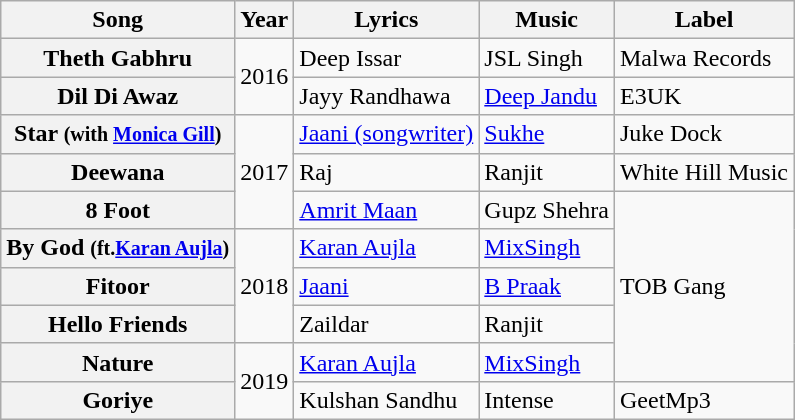<table class="wikitable plainrowheaders">
<tr>
<th>Song</th>
<th>Year</th>
<th>Lyrics</th>
<th>Music</th>
<th>Label</th>
</tr>
<tr>
<th>Theth Gabhru</th>
<td rowspan="2">2016</td>
<td>Deep Issar</td>
<td>JSL Singh</td>
<td>Malwa Records</td>
</tr>
<tr>
<th>Dil Di Awaz</th>
<td>Jayy Randhawa</td>
<td><a href='#'>Deep Jandu</a></td>
<td>E3UK</td>
</tr>
<tr>
<th>Star <small>(with <a href='#'>Monica Gill</a>)</small></th>
<td rowspan="3">2017</td>
<td><a href='#'>Jaani (songwriter)</a></td>
<td><a href='#'>Sukhe</a></td>
<td>Juke Dock</td>
</tr>
<tr>
<th>Deewana</th>
<td>Raj</td>
<td>Ranjit</td>
<td>White Hill Music</td>
</tr>
<tr>
<th>8 Foot</th>
<td><a href='#'>Amrit Maan</a></td>
<td>Gupz Shehra</td>
<td rowspan="5">TOB Gang</td>
</tr>
<tr>
<th>By God <small>(ft.<a href='#'>Karan Aujla</a>)</small></th>
<td rowspan="3">2018</td>
<td><a href='#'>Karan Aujla</a></td>
<td><a href='#'>MixSingh</a></td>
</tr>
<tr>
<th>Fitoor </th>
<td><a href='#'>Jaani</a></td>
<td><a href='#'>B Praak</a></td>
</tr>
<tr>
<th>Hello Friends</th>
<td>Zaildar</td>
<td>Ranjit</td>
</tr>
<tr>
<th>Nature</th>
<td rowspan="2">2019</td>
<td><a href='#'>Karan Aujla</a></td>
<td><a href='#'>MixSingh</a></td>
</tr>
<tr>
<th>Goriye</th>
<td>Kulshan Sandhu</td>
<td>Intense</td>
<td>GeetMp3</td>
</tr>
</table>
